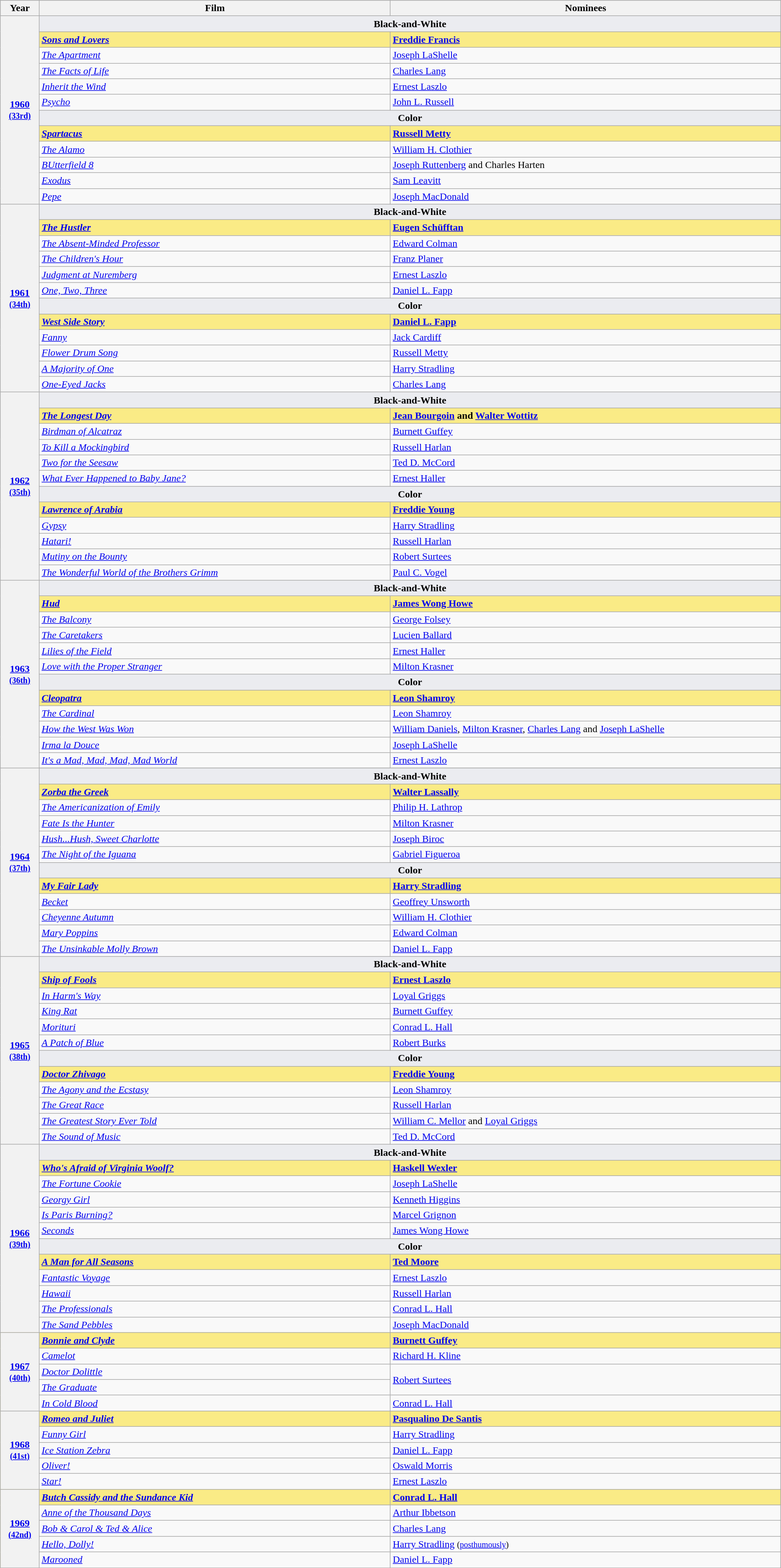<table class="wikitable" style="width:100%">
<tr style="background:#bebebe;">
<th style="width:5%;">Year</th>
<th style="width:45%;">Film</th>
<th style="width:50%;">Nominees</th>
</tr>
<tr>
<th rowspan="12"><a href='#'>1960</a><br><small><a href='#'>(33rd)</a></small></th>
<td colspan="2" style="text-align:center; background:#EBECF0"><strong>Black-and-White</strong></td>
</tr>
<tr style="background:#FAEB86">
<td><strong><em><a href='#'>Sons and Lovers</a></em></strong></td>
<td><strong><a href='#'>Freddie Francis</a></strong></td>
</tr>
<tr>
<td><em><a href='#'>The Apartment</a></em></td>
<td><a href='#'>Joseph LaShelle</a></td>
</tr>
<tr>
<td><em><a href='#'>The Facts of Life</a></em></td>
<td><a href='#'>Charles Lang</a></td>
</tr>
<tr>
<td><em><a href='#'>Inherit the Wind</a></em></td>
<td><a href='#'>Ernest Laszlo</a></td>
</tr>
<tr>
<td><em><a href='#'>Psycho</a></em></td>
<td><a href='#'>John L. Russell</a></td>
</tr>
<tr>
<td colspan=2 style="text-align:center; background:#EBECF0"><strong>Color</strong></td>
</tr>
<tr style="background:#FAEB86">
<td><strong><em><a href='#'>Spartacus</a></em></strong></td>
<td><strong><a href='#'>Russell Metty</a></strong></td>
</tr>
<tr>
<td><em><a href='#'>The Alamo</a></em></td>
<td><a href='#'>William H. Clothier</a></td>
</tr>
<tr>
<td><em><a href='#'>BUtterfield 8</a></em></td>
<td><a href='#'>Joseph Ruttenberg</a> and Charles Harten</td>
</tr>
<tr>
<td><em><a href='#'>Exodus</a></em></td>
<td><a href='#'>Sam Leavitt</a></td>
</tr>
<tr>
<td><em><a href='#'>Pepe</a></em></td>
<td><a href='#'>Joseph MacDonald</a></td>
</tr>
<tr>
<th rowspan="12"><a href='#'>1961</a><br><small><a href='#'>(34th)</a></small></th>
<td colspan="2" style="text-align:center; background:#EBECF0"><strong>Black-and-White</strong></td>
</tr>
<tr style="background:#FAEB86">
<td><strong><em><a href='#'>The Hustler</a></em></strong></td>
<td><strong><a href='#'>Eugen Schüfftan</a></strong></td>
</tr>
<tr>
<td><em><a href='#'>The Absent-Minded Professor</a></em></td>
<td><a href='#'>Edward Colman</a></td>
</tr>
<tr>
<td><em><a href='#'>The Children's Hour</a></em></td>
<td><a href='#'>Franz Planer</a></td>
</tr>
<tr>
<td><em><a href='#'>Judgment at Nuremberg</a></em></td>
<td><a href='#'>Ernest Laszlo</a></td>
</tr>
<tr>
<td><em><a href='#'>One, Two, Three</a></em></td>
<td><a href='#'>Daniel L. Fapp</a></td>
</tr>
<tr>
<td colspan=2 style="text-align:center; background:#EBECF0"><strong>Color</strong></td>
</tr>
<tr style="background:#FAEB86">
<td><strong><em><a href='#'>West Side Story</a></em></strong></td>
<td><strong><a href='#'>Daniel L. Fapp</a></strong></td>
</tr>
<tr>
<td><em><a href='#'>Fanny</a></em></td>
<td><a href='#'>Jack Cardiff</a></td>
</tr>
<tr>
<td><em><a href='#'>Flower Drum Song</a></em></td>
<td><a href='#'>Russell Metty</a></td>
</tr>
<tr>
<td><em><a href='#'>A Majority of One</a></em></td>
<td><a href='#'>Harry Stradling</a></td>
</tr>
<tr>
<td><em><a href='#'>One-Eyed Jacks</a></em></td>
<td><a href='#'>Charles Lang</a></td>
</tr>
<tr>
<th rowspan="12"><a href='#'>1962</a><br><small><a href='#'>(35th)</a></small></th>
<td colspan="2" style="text-align:center; background:#EBECF0"><strong>Black-and-White</strong></td>
</tr>
<tr style="background:#FAEB86">
<td><strong><em><a href='#'>The Longest Day</a></em></strong></td>
<td><strong><a href='#'>Jean Bourgoin</a> and <a href='#'>Walter Wottitz</a></strong></td>
</tr>
<tr>
<td><em><a href='#'>Birdman of Alcatraz</a></em></td>
<td><a href='#'>Burnett Guffey</a></td>
</tr>
<tr>
<td><em><a href='#'>To Kill a Mockingbird</a></em></td>
<td><a href='#'>Russell Harlan</a></td>
</tr>
<tr>
<td><em><a href='#'>Two for the Seesaw</a></em></td>
<td><a href='#'>Ted D. McCord</a></td>
</tr>
<tr>
<td><em><a href='#'>What Ever Happened to Baby Jane?</a></em></td>
<td><a href='#'>Ernest Haller</a></td>
</tr>
<tr>
<td colspan=2 style="text-align:center; background:#EBECF0"><strong>Color</strong></td>
</tr>
<tr style="background:#FAEB86">
<td><strong><em><a href='#'>Lawrence of Arabia</a></em></strong></td>
<td><strong><a href='#'>Freddie Young</a></strong></td>
</tr>
<tr>
<td><em><a href='#'>Gypsy</a></em></td>
<td><a href='#'>Harry Stradling</a></td>
</tr>
<tr>
<td><em><a href='#'>Hatari!</a></em></td>
<td><a href='#'>Russell Harlan</a></td>
</tr>
<tr>
<td><em><a href='#'>Mutiny on the Bounty</a></em></td>
<td><a href='#'>Robert Surtees</a></td>
</tr>
<tr>
<td><em><a href='#'>The Wonderful World of the Brothers Grimm</a></em></td>
<td><a href='#'>Paul C. Vogel</a></td>
</tr>
<tr>
<th rowspan="12"><a href='#'>1963</a><br><small><a href='#'>(36th)</a></small></th>
<td colspan="2" style="text-align:center; background:#EBECF0"><strong>Black-and-White</strong></td>
</tr>
<tr style="background:#FAEB86">
<td><strong><em><a href='#'>Hud</a></em></strong></td>
<td><strong><a href='#'>James Wong Howe</a></strong></td>
</tr>
<tr>
<td><em><a href='#'>The Balcony</a></em></td>
<td><a href='#'>George Folsey</a></td>
</tr>
<tr>
<td><em><a href='#'>The Caretakers</a></em></td>
<td><a href='#'>Lucien Ballard</a></td>
</tr>
<tr>
<td><em><a href='#'>Lilies of the Field</a></em></td>
<td><a href='#'>Ernest Haller</a></td>
</tr>
<tr>
<td><em><a href='#'>Love with the Proper Stranger</a></em></td>
<td><a href='#'>Milton Krasner</a></td>
</tr>
<tr>
<td colspan=2 style="text-align:center; background:#EBECF0"><strong>Color</strong></td>
</tr>
<tr style="background:#FAEB86">
<td><strong><em><a href='#'>Cleopatra</a></em></strong></td>
<td><strong><a href='#'>Leon Shamroy</a></strong></td>
</tr>
<tr>
<td><em><a href='#'>The Cardinal</a></em></td>
<td><a href='#'>Leon Shamroy</a></td>
</tr>
<tr>
<td><em><a href='#'>How the West Was Won</a></em></td>
<td><a href='#'>William Daniels</a>, <a href='#'>Milton Krasner</a>, <a href='#'>Charles Lang</a> and <a href='#'>Joseph LaShelle</a></td>
</tr>
<tr>
<td><em><a href='#'>Irma la Douce</a></em></td>
<td><a href='#'>Joseph LaShelle</a></td>
</tr>
<tr>
<td><em><a href='#'>It's a Mad, Mad, Mad, Mad World</a></em></td>
<td><a href='#'>Ernest Laszlo</a></td>
</tr>
<tr>
<th rowspan="13" style="text-align:center"><a href='#'>1964</a><br><small><a href='#'>(37th)</a></small></th>
</tr>
<tr>
<td colspan=2 style="text-align:center; background:#EBECF0"><strong>Black-and-White</strong></td>
</tr>
<tr style="background:#FAEB86">
<td><strong><em><a href='#'>Zorba the Greek</a></em></strong></td>
<td><strong><a href='#'>Walter Lassally</a></strong></td>
</tr>
<tr>
<td><em><a href='#'>The Americanization of Emily</a></em></td>
<td><a href='#'>Philip H. Lathrop</a></td>
</tr>
<tr>
<td><em><a href='#'>Fate Is the Hunter</a></em></td>
<td><a href='#'>Milton Krasner</a></td>
</tr>
<tr>
<td><em><a href='#'>Hush...Hush, Sweet Charlotte</a></em></td>
<td><a href='#'>Joseph Biroc</a></td>
</tr>
<tr>
<td><em><a href='#'>The Night of the Iguana</a></em></td>
<td><a href='#'>Gabriel Figueroa</a></td>
</tr>
<tr>
<td colspan=2 style="text-align:center; background:#EBECF0"><strong>Color</strong></td>
</tr>
<tr style="background:#FAEB86">
<td><strong><em><a href='#'>My Fair Lady</a></em></strong></td>
<td><strong><a href='#'>Harry Stradling</a></strong></td>
</tr>
<tr>
<td><em><a href='#'>Becket</a></em></td>
<td><a href='#'>Geoffrey Unsworth</a></td>
</tr>
<tr>
<td><em><a href='#'>Cheyenne Autumn</a></em></td>
<td><a href='#'>William H. Clothier</a></td>
</tr>
<tr>
<td><em><a href='#'>Mary Poppins</a></em></td>
<td><a href='#'>Edward Colman</a></td>
</tr>
<tr>
<td><em><a href='#'>The Unsinkable Molly Brown</a></em></td>
<td><a href='#'>Daniel L. Fapp</a></td>
</tr>
<tr>
<th rowspan="12"><a href='#'>1965</a><br><small><a href='#'>(38th)</a></small></th>
<td colspan="2" style="text-align:center; background:#EBECF0"><strong>Black-and-White</strong></td>
</tr>
<tr style="background:#FAEB86">
<td><strong><em><a href='#'>Ship of Fools</a></em></strong></td>
<td><strong><a href='#'>Ernest Laszlo</a></strong></td>
</tr>
<tr>
<td><em><a href='#'>In Harm's Way</a></em></td>
<td><a href='#'>Loyal Griggs</a></td>
</tr>
<tr>
<td><em><a href='#'>King Rat</a></em></td>
<td><a href='#'>Burnett Guffey</a></td>
</tr>
<tr>
<td><em><a href='#'>Morituri</a></em></td>
<td><a href='#'>Conrad L. Hall</a></td>
</tr>
<tr>
<td><em><a href='#'>A Patch of Blue</a></em></td>
<td><a href='#'>Robert Burks</a></td>
</tr>
<tr>
<td colspan=2 style="text-align:center; background:#EBECF0"><strong>Color</strong></td>
</tr>
<tr style="background:#FAEB86">
<td><strong><em><a href='#'>Doctor Zhivago</a></em></strong></td>
<td><strong><a href='#'>Freddie Young</a></strong></td>
</tr>
<tr>
<td><em><a href='#'>The Agony and the Ecstasy</a></em></td>
<td><a href='#'>Leon Shamroy</a></td>
</tr>
<tr>
<td><em><a href='#'>The Great Race</a></em></td>
<td><a href='#'>Russell Harlan</a></td>
</tr>
<tr>
<td><em><a href='#'>The Greatest Story Ever Told</a></em></td>
<td><a href='#'>William C. Mellor</a> and <a href='#'>Loyal Griggs</a></td>
</tr>
<tr>
<td><em><a href='#'>The Sound of Music</a></em></td>
<td><a href='#'>Ted D. McCord</a></td>
</tr>
<tr>
<th rowspan="12"><a href='#'>1966</a><br><small><a href='#'>(39th)</a></small></th>
<td colspan="2" style="text-align:center; background:#EBECF0"><strong>Black-and-White</strong></td>
</tr>
<tr style="background:#FAEB86">
<td><strong><em><a href='#'>Who's Afraid of Virginia Woolf?</a></em></strong></td>
<td><strong><a href='#'>Haskell Wexler</a></strong></td>
</tr>
<tr>
<td><em><a href='#'>The Fortune Cookie</a></em></td>
<td><a href='#'>Joseph LaShelle</a></td>
</tr>
<tr>
<td><em><a href='#'>Georgy Girl</a></em></td>
<td><a href='#'>Kenneth Higgins</a></td>
</tr>
<tr>
<td><em><a href='#'>Is Paris Burning?</a></em></td>
<td><a href='#'>Marcel Grignon</a></td>
</tr>
<tr>
<td><em><a href='#'>Seconds</a></em></td>
<td><a href='#'>James Wong Howe</a></td>
</tr>
<tr>
<td colspan=2 style="text-align:center; background:#EBECF0"><strong>Color</strong></td>
</tr>
<tr style="background:#FAEB86">
<td><strong><em><a href='#'>A Man for All Seasons</a></em></strong></td>
<td><strong><a href='#'>Ted Moore</a></strong></td>
</tr>
<tr>
<td><em><a href='#'>Fantastic Voyage</a></em></td>
<td><a href='#'>Ernest Laszlo</a></td>
</tr>
<tr>
<td><em><a href='#'>Hawaii</a></em></td>
<td><a href='#'>Russell Harlan</a></td>
</tr>
<tr>
<td><em><a href='#'>The Professionals</a></em></td>
<td><a href='#'>Conrad L. Hall</a></td>
</tr>
<tr>
<td><em><a href='#'>The Sand Pebbles</a></em></td>
<td><a href='#'>Joseph MacDonald</a></td>
</tr>
<tr style="background:#FAEB86">
<th rowspan="5"><a href='#'>1967</a><br><small><a href='#'>(40th)</a></small></th>
<td><strong><em><a href='#'>Bonnie and Clyde</a></em></strong></td>
<td><strong><a href='#'>Burnett Guffey</a></strong></td>
</tr>
<tr>
<td><em><a href='#'>Camelot</a></em></td>
<td><a href='#'>Richard H. Kline</a></td>
</tr>
<tr>
<td><em><a href='#'>Doctor Dolittle</a></em></td>
<td rowspan="2"><a href='#'>Robert Surtees</a></td>
</tr>
<tr>
<td><em><a href='#'>The Graduate</a></em></td>
</tr>
<tr>
<td><em><a href='#'>In Cold Blood</a></em></td>
<td><a href='#'>Conrad L. Hall</a></td>
</tr>
<tr style="background:#FAEB86">
<th rowspan="5"><a href='#'>1968</a><br><small><a href='#'>(41st)</a></small></th>
<td><strong><em><a href='#'>Romeo and Juliet</a></em></strong></td>
<td><strong><a href='#'>Pasqualino De Santis</a></strong></td>
</tr>
<tr>
<td><em><a href='#'>Funny Girl</a></em></td>
<td><a href='#'>Harry Stradling</a></td>
</tr>
<tr>
<td><em><a href='#'>Ice Station Zebra</a></em></td>
<td><a href='#'>Daniel L. Fapp</a></td>
</tr>
<tr>
<td><em><a href='#'>Oliver!</a></em></td>
<td><a href='#'>Oswald Morris</a></td>
</tr>
<tr>
<td><em><a href='#'>Star!</a></em></td>
<td><a href='#'>Ernest Laszlo</a></td>
</tr>
<tr style="background:#FAEB86">
<th rowspan="5"><a href='#'>1969</a><br><small><a href='#'>(42nd)</a></small></th>
<td><strong><em><a href='#'>Butch Cassidy and the Sundance Kid</a></em></strong></td>
<td><strong><a href='#'>Conrad L. Hall</a></strong></td>
</tr>
<tr>
<td><em><a href='#'>Anne of the Thousand Days</a></em></td>
<td><a href='#'>Arthur Ibbetson</a></td>
</tr>
<tr>
<td><em><a href='#'>Bob & Carol & Ted & Alice</a></em></td>
<td><a href='#'>Charles Lang</a></td>
</tr>
<tr>
<td><em><a href='#'>Hello, Dolly!</a></em></td>
<td><a href='#'>Harry Stradling</a> <small>(<a href='#'>posthumously</a>)</small></td>
</tr>
<tr>
<td><em><a href='#'>Marooned</a></em></td>
<td><a href='#'>Daniel L. Fapp</a></td>
</tr>
</table>
